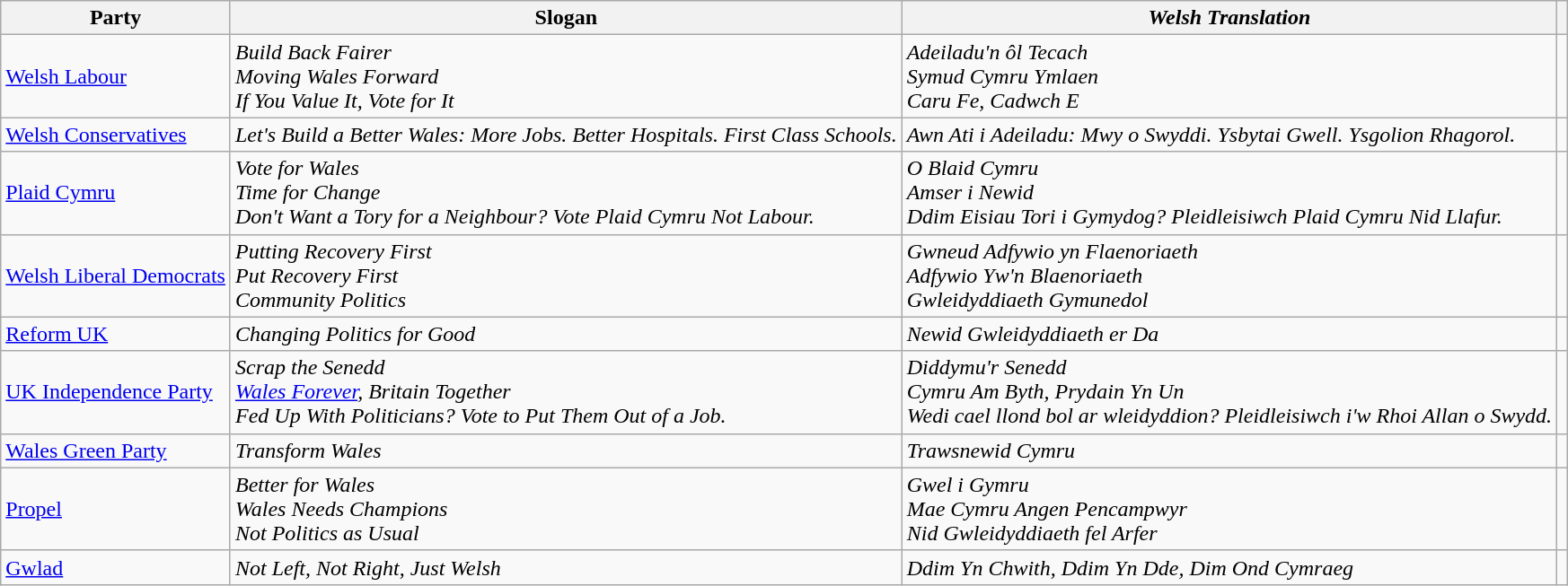<table class="wikitable">
<tr>
<th>Party</th>
<th>Slogan</th>
<th><em>Welsh Translation</em></th>
<th></th>
</tr>
<tr>
<td><a href='#'>Welsh Labour</a></td>
<td><em>Build Back Fairer</em><br><em>Moving Wales Forward</em><br><em>If You Value It, Vote for It</em></td>
<td><em>Adeiladu'n ôl Tecach</em><br><em>Symud Cymru Ymlaen</em><br><em>Caru Fe, Cadwch E</em></td>
<td></td>
</tr>
<tr>
<td><a href='#'>Welsh Conservatives</a></td>
<td><em>Let's Build a Better Wales: More Jobs. Better Hospitals. First Class Schools.</em></td>
<td><em>Awn Ati i Adeiladu: Mwy o Swyddi. Ysbytai Gwell. Ysgolion Rhagorol.</em></td>
<td></td>
</tr>
<tr>
<td><a href='#'>Plaid Cymru</a></td>
<td><em>Vote for Wales</em><br><em>Time for Change</em><br><em>Don't Want a Tory for a Neighbour? Vote Plaid Cymru Not Labour.</em></td>
<td><em>O Blaid Cymru</em><br><em>Amser i Newid</em><br><em>Ddim Eisiau Tori i Gymydog? Pleidleisiwch Plaid Cymru Nid Llafur.</em></td>
<td></td>
</tr>
<tr>
<td><a href='#'>Welsh Liberal Democrats</a></td>
<td><em>Putting Recovery First</em><br><em>Put Recovery First</em><br><em>Community Politics</em></td>
<td><em>Gwneud Adfywio yn Flaenoriaeth</em><br><em>Adfywio Yw'n Blaenoriaeth</em><br><em>Gwleidyddiaeth Gymunedol</em></td>
<td></td>
</tr>
<tr>
<td><a href='#'>Reform UK</a></td>
<td><em>Changing Politics for Good</em></td>
<td><em>Newid Gwleidyddiaeth er Da</em></td>
<td></td>
</tr>
<tr>
<td><a href='#'>UK Independence Party</a></td>
<td><em>Scrap the Senedd</em><br><em><a href='#'>Wales Forever</a>, Britain Together</em><br><em>Fed Up With Politicians? Vote to Put Them Out of a Job.</em></td>
<td><em>Diddymu'r Senedd</em><br><em>Cymru Am Byth, Prydain Yn Un</em><br><em>Wedi cael llond bol ar wleidyddion? Pleidleisiwch i'w Rhoi Allan o Swydd.</em></td>
<td></td>
</tr>
<tr>
<td><a href='#'>Wales Green Party</a></td>
<td><em>Transform Wales</em></td>
<td><em>Trawsnewid Cymru</em></td>
<td></td>
</tr>
<tr>
<td><a href='#'>Propel</a></td>
<td><em>Better for Wales</em><br><em>Wales Needs Champions</em><br><em>Not Politics as Usual</em></td>
<td><em>Gwel i Gymru</em><br><em>Mae Cymru Angen Pencampwyr</em><br><em>Nid Gwleidyddiaeth fel Arfer</em></td>
<td></td>
</tr>
<tr>
<td><a href='#'>Gwlad</a></td>
<td><em>Not Left, Not Right, Just Welsh</em></td>
<td><em>Ddim Yn Chwith, Ddim Yn Dde, Dim Ond Cymraeg</em></td>
<td></td>
</tr>
</table>
